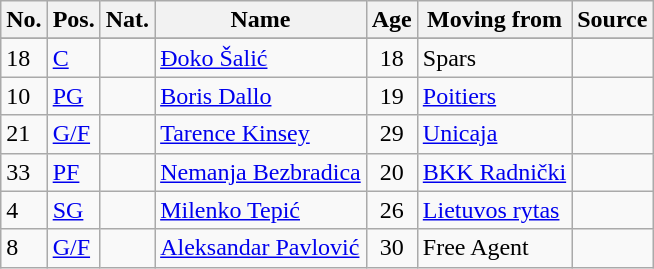<table class="wikitable">
<tr>
<th>No.</th>
<th>Pos.</th>
<th>Nat.</th>
<th>Name</th>
<th>Age</th>
<th>Moving from</th>
<th>Source</th>
</tr>
<tr>
</tr>
<tr>
<td>18</td>
<td><a href='#'>C</a></td>
<td></td>
<td><a href='#'>Đoko Šalić</a></td>
<td align=center>18</td>
<td> Spars</td>
<td align=center></td>
</tr>
<tr>
<td>10</td>
<td><a href='#'>PG</a></td>
<td></td>
<td><a href='#'>Boris Dallo</a></td>
<td align=center>19</td>
<td> <a href='#'>Poitiers</a></td>
<td align=center></td>
</tr>
<tr>
<td>21</td>
<td><a href='#'>G/F</a></td>
<td></td>
<td><a href='#'>Tarence Kinsey</a></td>
<td align=center>29</td>
<td> <a href='#'>Unicaja</a></td>
<td align=center></td>
</tr>
<tr>
<td>33</td>
<td><a href='#'>PF</a></td>
<td></td>
<td><a href='#'>Nemanja Bezbradica</a></td>
<td align=center>20</td>
<td> <a href='#'>BKK Radnički</a></td>
<td align=center></td>
</tr>
<tr>
<td>4</td>
<td><a href='#'>SG</a></td>
<td></td>
<td><a href='#'>Milenko Tepić</a></td>
<td align=center>26</td>
<td> <a href='#'>Lietuvos rytas</a></td>
<td align=center></td>
</tr>
<tr>
<td>8</td>
<td><a href='#'>G/F</a></td>
<td></td>
<td><a href='#'>Aleksandar Pavlović</a></td>
<td align=center>30</td>
<td>Free Agent</td>
<td align=center></td>
</tr>
</table>
